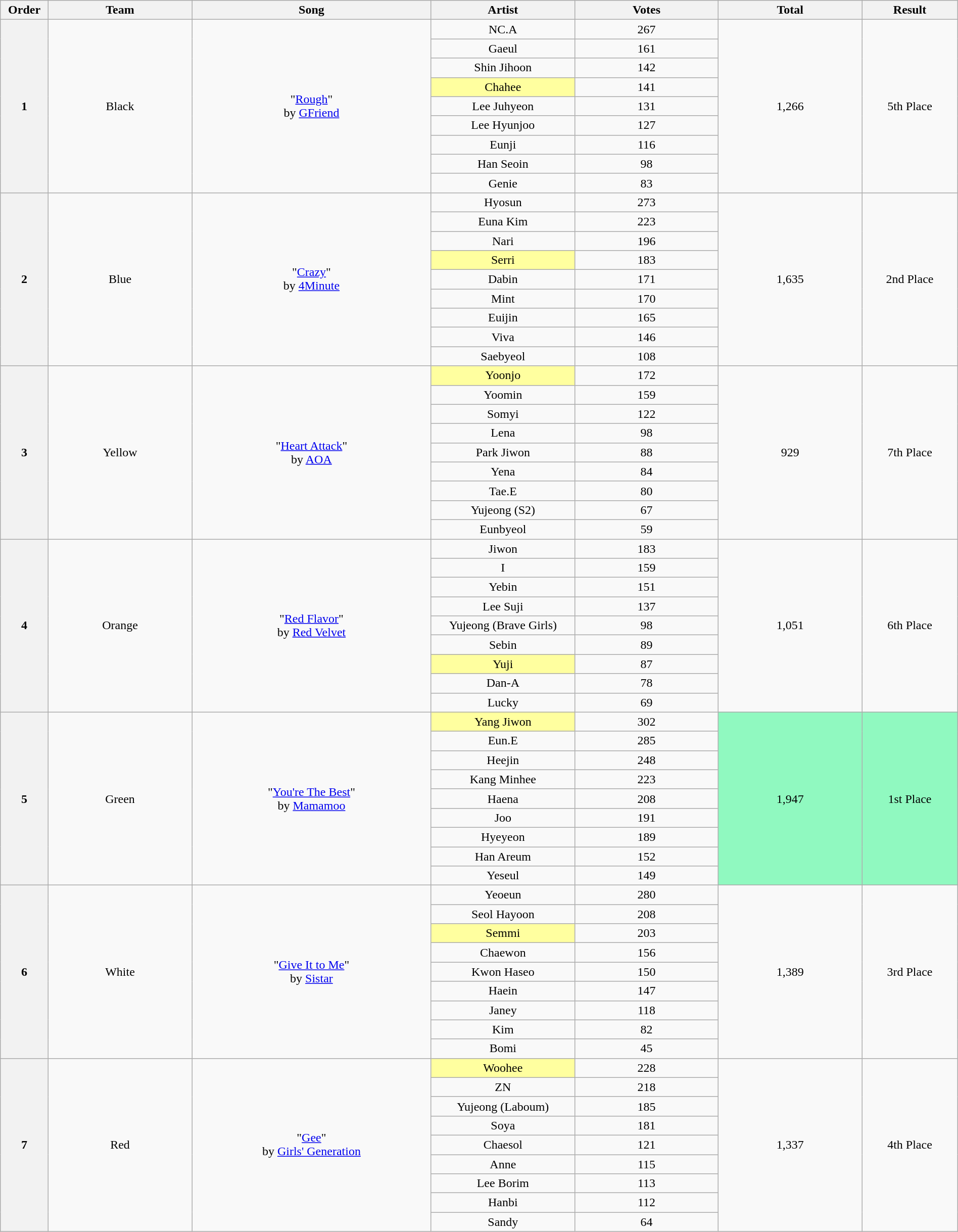<table class="wikitable sortable" style="text-align:center; width:100%;">
<tr>
<th style="width:5%;">Order</th>
<th style="width:15%;">Team</th>
<th style="width:25%;">Song</th>
<th style="width:15%;">Artist</th>
<th style="width:15%;">Votes</th>
<th style="width:15%;">Total</th>
<th style="width:10%;">Result</th>
</tr>
<tr>
<th rowspan="9">1</th>
<td rowspan="9">Black</td>
<td rowspan="9">"<a href='#'>Rough</a>"<br> by <a href='#'>GFriend</a></td>
<td>NC.A</td>
<td>267</td>
<td rowspan="9">1,266</td>
<td rowspan="9">5th Place</td>
</tr>
<tr>
<td>Gaeul</td>
<td>161</td>
</tr>
<tr>
<td>Shin Jihoon</td>
<td>142</td>
</tr>
<tr>
<td style=background:#FFFF9F;>Chahee</td>
<td>141</td>
</tr>
<tr>
<td>Lee Juhyeon</td>
<td>131</td>
</tr>
<tr>
<td>Lee Hyunjoo</td>
<td>127</td>
</tr>
<tr>
<td>Eunji</td>
<td>116</td>
</tr>
<tr>
<td>Han Seoin</td>
<td>98</td>
</tr>
<tr>
<td>Genie</td>
<td>83</td>
</tr>
<tr>
<th rowspan="9">2</th>
<td rowspan="9">Blue</td>
<td rowspan="9">"<a href='#'>Crazy</a>"<br> by <a href='#'>4Minute</a></td>
<td>Hyosun</td>
<td>273</td>
<td rowspan="9">1,635</td>
<td rowspan="9">2nd Place</td>
</tr>
<tr>
<td>Euna Kim</td>
<td>223</td>
</tr>
<tr>
<td>Nari</td>
<td>196</td>
</tr>
<tr>
<td style=background:#FFFF9F;>Serri</td>
<td>183</td>
</tr>
<tr>
<td>Dabin</td>
<td>171</td>
</tr>
<tr>
<td>Mint</td>
<td>170</td>
</tr>
<tr>
<td>Euijin</td>
<td>165</td>
</tr>
<tr>
<td>Viva</td>
<td>146</td>
</tr>
<tr>
<td>Saebyeol</td>
<td>108</td>
</tr>
<tr>
<th rowspan="9">3</th>
<td rowspan="9">Yellow</td>
<td rowspan="9">"<a href='#'>Heart Attack</a>"<br> by <a href='#'>AOA</a></td>
<td style=background:#FFFF9F;>Yoonjo</td>
<td>172</td>
<td rowspan="9">929</td>
<td rowspan="9">7th Place</td>
</tr>
<tr>
<td>Yoomin</td>
<td>159</td>
</tr>
<tr>
<td>Somyi</td>
<td>122</td>
</tr>
<tr>
<td>Lena</td>
<td>98</td>
</tr>
<tr>
<td>Park Jiwon</td>
<td>88</td>
</tr>
<tr>
<td>Yena</td>
<td>84</td>
</tr>
<tr>
<td>Tae.E</td>
<td>80</td>
</tr>
<tr>
<td>Yujeong (S2)</td>
<td>67</td>
</tr>
<tr>
<td>Eunbyeol</td>
<td>59</td>
</tr>
<tr>
<th rowspan="9">4</th>
<td rowspan="9">Orange</td>
<td rowspan="9">"<a href='#'>Red Flavor</a>" <br>by <a href='#'>Red Velvet</a></td>
<td>Jiwon</td>
<td>183</td>
<td rowspan="9">1,051</td>
<td rowspan="9">6th Place</td>
</tr>
<tr>
<td>I</td>
<td>159</td>
</tr>
<tr>
<td>Yebin</td>
<td>151</td>
</tr>
<tr>
<td>Lee Suji</td>
<td>137</td>
</tr>
<tr>
<td>Yujeong (Brave Girls)</td>
<td>98</td>
</tr>
<tr>
<td>Sebin</td>
<td>89</td>
</tr>
<tr>
<td style=background:#FFFF9F;>Yuji</td>
<td>87</td>
</tr>
<tr>
<td>Dan-A</td>
<td>78</td>
</tr>
<tr>
<td>Lucky</td>
<td>69</td>
</tr>
<tr>
<th rowspan="9">5</th>
<td rowspan="9">Green</td>
<td rowspan="9">"<a href='#'>You're The Best</a>"<br> by <a href='#'>Mamamoo</a></td>
<td style=background:#FFFF9F;>Yang Jiwon</td>
<td>302</td>
<td rowspan="9" style=background:#90F9C0;>1,947</td>
<td rowspan="9" style=background:#90F9C0;>1st Place</td>
</tr>
<tr>
<td>Eun.E</td>
<td>285</td>
</tr>
<tr>
<td>Heejin</td>
<td>248</td>
</tr>
<tr>
<td>Kang Minhee</td>
<td>223</td>
</tr>
<tr>
<td>Haena</td>
<td>208</td>
</tr>
<tr>
<td>Joo</td>
<td>191</td>
</tr>
<tr>
<td>Hyeyeon</td>
<td>189</td>
</tr>
<tr>
<td>Han Areum</td>
<td>152</td>
</tr>
<tr>
<td>Yeseul</td>
<td>149</td>
</tr>
<tr>
<th rowspan="9">6</th>
<td rowspan="9">White</td>
<td rowspan="9">"<a href='#'>Give It to Me</a>"<br> by <a href='#'>Sistar</a></td>
<td>Yeoeun</td>
<td>280</td>
<td rowspan="9">1,389</td>
<td rowspan="9">3rd Place</td>
</tr>
<tr>
<td>Seol Hayoon</td>
<td>208</td>
</tr>
<tr>
<td style=background:#FFFF9F;>Semmi</td>
<td>203</td>
</tr>
<tr>
<td>Chaewon</td>
<td>156</td>
</tr>
<tr>
<td>Kwon Haseo</td>
<td>150</td>
</tr>
<tr>
<td>Haein</td>
<td>147</td>
</tr>
<tr>
<td>Janey</td>
<td>118</td>
</tr>
<tr>
<td>Kim</td>
<td>82</td>
</tr>
<tr>
<td>Bomi</td>
<td>45</td>
</tr>
<tr>
<th rowspan="9">7</th>
<td rowspan="9">Red</td>
<td rowspan="9">"<a href='#'>Gee</a>"<br> by <a href='#'>Girls' Generation</a></td>
<td style=background:#FFFF9F;>Woohee</td>
<td>228</td>
<td rowspan="9">1,337</td>
<td rowspan="9">4th Place</td>
</tr>
<tr>
<td>ZN</td>
<td>218</td>
</tr>
<tr>
<td>Yujeong (Laboum)</td>
<td>185</td>
</tr>
<tr>
<td>Soya</td>
<td>181</td>
</tr>
<tr>
<td>Chaesol</td>
<td>121</td>
</tr>
<tr>
<td>Anne</td>
<td>115</td>
</tr>
<tr>
<td>Lee Borim</td>
<td>113</td>
</tr>
<tr>
<td>Hanbi</td>
<td>112</td>
</tr>
<tr>
<td>Sandy</td>
<td>64</td>
</tr>
</table>
